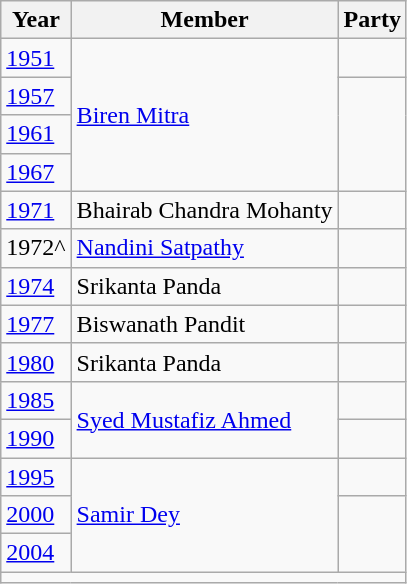<table class="wikitable">
<tr>
<th>Year</th>
<th>Member</th>
<th colspan="2">Party</th>
</tr>
<tr>
<td><a href='#'>1951</a></td>
<td rowspan="4"><a href='#'>Biren Mitra</a></td>
<td></td>
</tr>
<tr>
<td><a href='#'>1957</a></td>
</tr>
<tr>
<td><a href='#'>1961</a></td>
</tr>
<tr>
<td><a href='#'>1967</a></td>
</tr>
<tr>
<td><a href='#'>1971</a></td>
<td>Bhairab Chandra Mohanty</td>
<td></td>
</tr>
<tr>
<td>1972^</td>
<td><a href='#'>Nandini Satpathy</a></td>
<td></td>
</tr>
<tr>
<td><a href='#'>1974</a></td>
<td>Srikanta Panda</td>
<td></td>
</tr>
<tr>
<td><a href='#'>1977</a></td>
<td>Biswanath Pandit</td>
<td></td>
</tr>
<tr>
<td><a href='#'>1980</a></td>
<td>Srikanta Panda</td>
<td></td>
</tr>
<tr>
<td><a href='#'>1985</a></td>
<td rowspan="2"><a href='#'>Syed Mustafiz Ahmed</a></td>
<td></td>
</tr>
<tr>
<td><a href='#'>1990</a></td>
<td></td>
</tr>
<tr>
<td><a href='#'>1995</a></td>
<td rowspan="3"><a href='#'>Samir Dey</a></td>
<td></td>
</tr>
<tr>
<td><a href='#'>2000</a></td>
</tr>
<tr>
<td><a href='#'>2004</a></td>
</tr>
<tr>
<td colspan="4"></td>
</tr>
</table>
